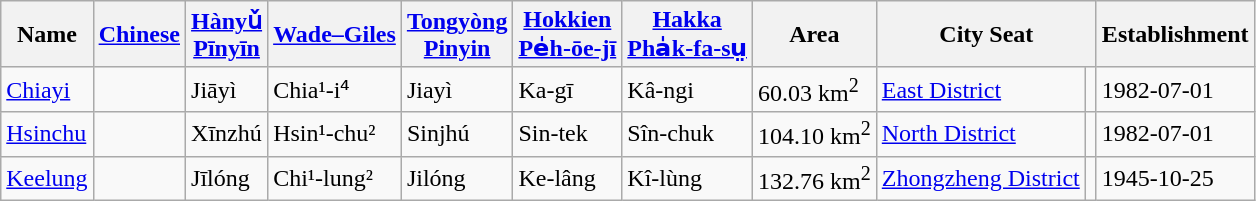<table class=wikitable>
<tr>
<th>Name</th>
<th><a href='#'>Chinese</a></th>
<th><a href='#'>Hànyǔ<br>Pīnyīn</a></th>
<th><a href='#'>Wade–Giles</a></th>
<th><a href='#'>Tongyòng<br>Pinyin</a></th>
<th><a href='#'>Hokkien</a><br><a href='#'>Pe̍h-ōe-jī</a></th>
<th><a href='#'>Hakka</a><br><a href='#'>Pha̍k-fa-sṳ</a></th>
<th>Area</th>
<th colspan=2 class="unsortable">City Seat</th>
<th>Establishment</th>
</tr>
<tr>
<td><a href='#'>Chiayi</a></td>
<td><span></span></td>
<td>Jiāyì</td>
<td>Chia¹-i⁴</td>
<td>Jiayì</td>
<td>Ka-gī</td>
<td>Kâ-ngi</td>
<td>60.03 km<sup>2</sup></td>
<td><a href='#'>East District</a></td>
<td></td>
<td>1982-07-01</td>
</tr>
<tr>
<td><a href='#'>Hsinchu</a></td>
<td><span></span></td>
<td>Xīnzhú</td>
<td>Hsin¹-chu²</td>
<td>Sinjhú</td>
<td>Sin-tek</td>
<td>Sîn-chuk</td>
<td>104.10 km<sup>2</sup></td>
<td><a href='#'>North District</a></td>
<td></td>
<td>1982-07-01</td>
</tr>
<tr>
<td><a href='#'>Keelung</a></td>
<td><span></span></td>
<td>Jīlóng</td>
<td>Chi¹-lung²</td>
<td>Jilóng</td>
<td>Ke-lâng</td>
<td>Kî-lùng</td>
<td>132.76 km<sup>2</sup></td>
<td><a href='#'>Zhongzheng District</a></td>
<td></td>
<td>1945-10-25</td>
</tr>
</table>
